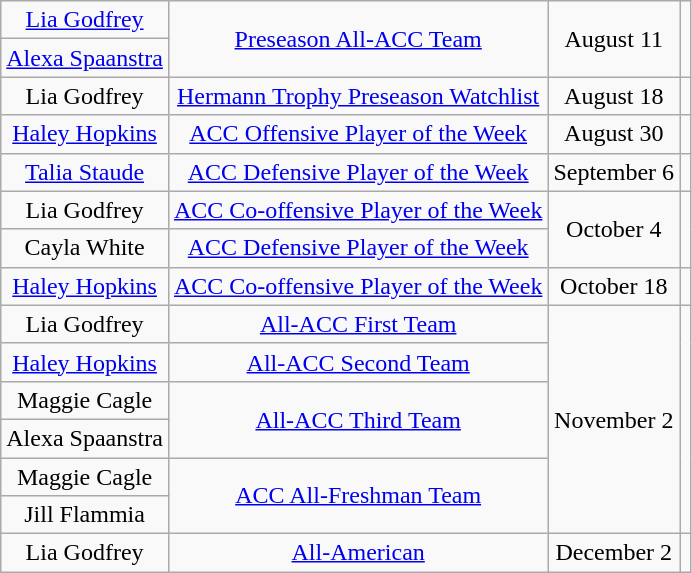<table class="wikitable sortable" style="text-align: center">
<tr>
<td><a href='#'>Lia Godfrey</a></td>
<td rowspan=2><a href='#'>Preseason All-ACC Team</a></td>
<td rowspan=2>August 11</td>
<td rowspan=2></td>
</tr>
<tr>
<td><a href='#'>Alexa Spaanstra</a></td>
</tr>
<tr>
<td>Lia Godfrey</td>
<td><a href='#'>Hermann Trophy Preseason Watchlist</a></td>
<td>August 18</td>
<td></td>
</tr>
<tr>
<td><a href='#'>Haley Hopkins</a></td>
<td><a href='#'>ACC Offensive Player of the Week</a></td>
<td>August 30</td>
<td></td>
</tr>
<tr>
<td><a href='#'>Talia Staude</a></td>
<td><a href='#'>ACC Defensive Player of the Week</a></td>
<td>September 6</td>
<td></td>
</tr>
<tr>
<td>Lia Godfrey</td>
<td><a href='#'>ACC Co-offensive Player of the Week</a></td>
<td rowspan=2>October 4</td>
<td rowspan=2></td>
</tr>
<tr>
<td>Cayla White</td>
<td><a href='#'>ACC Defensive Player of the Week</a></td>
</tr>
<tr>
<td><a href='#'>Haley Hopkins</a></td>
<td><a href='#'>ACC Co-offensive Player of the Week</a></td>
<td>October 18</td>
<td></td>
</tr>
<tr>
<td>Lia Godfrey</td>
<td><a href='#'>All-ACC First Team</a></td>
<td rowspan=6>November 2</td>
<td rowspan=6></td>
</tr>
<tr>
<td><a href='#'>Haley Hopkins</a></td>
<td><a href='#'>All-ACC Second Team</a></td>
</tr>
<tr>
<td>Maggie Cagle</td>
<td rowspan=2><a href='#'>All-ACC Third Team</a></td>
</tr>
<tr>
<td>Alexa Spaanstra</td>
</tr>
<tr>
<td>Maggie Cagle</td>
<td rowspan=2><a href='#'>ACC All-Freshman Team</a></td>
</tr>
<tr>
<td>Jill Flammia</td>
</tr>
<tr>
<td>Lia Godfrey</td>
<td><a href='#'>All-American</a></td>
<td>December 2</td>
<td></td>
</tr>
</table>
